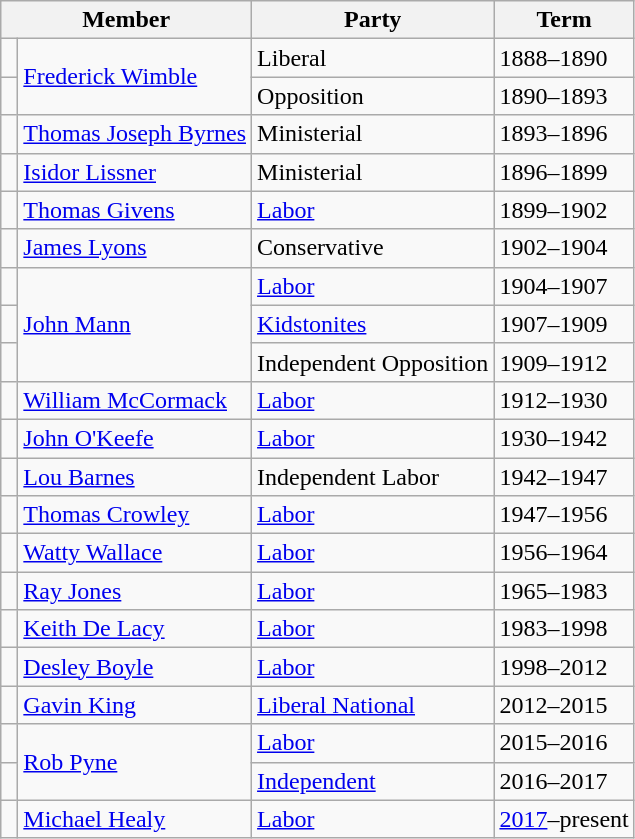<table class="wikitable">
<tr>
<th colspan="2">Member</th>
<th>Party</th>
<th>Term</th>
</tr>
<tr>
<td> </td>
<td rowspan=2><a href='#'>Frederick Wimble</a></td>
<td>Liberal</td>
<td>1888–1890</td>
</tr>
<tr>
<td> </td>
<td>Opposition</td>
<td>1890–1893</td>
</tr>
<tr>
<td> </td>
<td><a href='#'>Thomas Joseph Byrnes</a></td>
<td>Ministerial</td>
<td>1893–1896</td>
</tr>
<tr>
<td> </td>
<td><a href='#'>Isidor Lissner</a></td>
<td>Ministerial</td>
<td>1896–1899</td>
</tr>
<tr>
<td> </td>
<td><a href='#'>Thomas Givens</a></td>
<td><a href='#'>Labor</a></td>
<td>1899–1902</td>
</tr>
<tr>
<td> </td>
<td><a href='#'>James Lyons</a></td>
<td>Conservative</td>
<td>1902–1904</td>
</tr>
<tr>
<td> </td>
<td rowspan="3"><a href='#'>John Mann</a></td>
<td><a href='#'>Labor</a></td>
<td>1904–1907</td>
</tr>
<tr>
<td> </td>
<td><a href='#'>Kidstonites</a></td>
<td>1907–1909</td>
</tr>
<tr>
<td> </td>
<td>Independent Opposition</td>
<td>1909–1912</td>
</tr>
<tr>
<td> </td>
<td><a href='#'>William McCormack</a></td>
<td><a href='#'>Labor</a></td>
<td>1912–1930</td>
</tr>
<tr>
<td> </td>
<td><a href='#'>John O'Keefe</a></td>
<td><a href='#'>Labor</a></td>
<td>1930–1942</td>
</tr>
<tr>
<td> </td>
<td><a href='#'>Lou Barnes</a></td>
<td>Independent Labor</td>
<td>1942–1947</td>
</tr>
<tr>
<td> </td>
<td><a href='#'>Thomas Crowley</a></td>
<td><a href='#'>Labor</a></td>
<td>1947–1956</td>
</tr>
<tr>
<td> </td>
<td><a href='#'>Watty Wallace</a></td>
<td><a href='#'>Labor</a></td>
<td>1956–1964</td>
</tr>
<tr>
<td> </td>
<td><a href='#'>Ray Jones</a></td>
<td><a href='#'>Labor</a></td>
<td>1965–1983</td>
</tr>
<tr>
<td> </td>
<td><a href='#'>Keith De Lacy</a></td>
<td><a href='#'>Labor</a></td>
<td>1983–1998</td>
</tr>
<tr>
<td> </td>
<td><a href='#'>Desley Boyle</a></td>
<td><a href='#'>Labor</a></td>
<td>1998–2012</td>
</tr>
<tr>
<td> </td>
<td><a href='#'>Gavin King</a></td>
<td><a href='#'>Liberal National</a></td>
<td>2012–2015</td>
</tr>
<tr>
<td> </td>
<td rowspan="2"><a href='#'>Rob Pyne</a></td>
<td><a href='#'>Labor</a></td>
<td>2015–2016</td>
</tr>
<tr>
<td> </td>
<td><a href='#'>Independent</a></td>
<td>2016–2017</td>
</tr>
<tr>
<td> </td>
<td><a href='#'>Michael Healy</a></td>
<td><a href='#'>Labor</a></td>
<td><a href='#'>2017</a>–present</td>
</tr>
</table>
